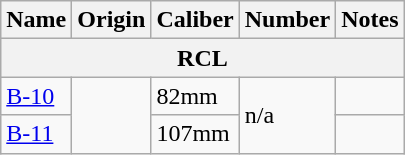<table class="wikitable">
<tr>
<th>Name</th>
<th>Origin</th>
<th>Caliber</th>
<th>Number</th>
<th>Notes</th>
</tr>
<tr>
<th colspan="5">RCL</th>
</tr>
<tr>
<td><a href='#'>B-10</a></td>
<td rowspan="2"></td>
<td>82mm</td>
<td rowspan="2">n/a</td>
<td></td>
</tr>
<tr>
<td><a href='#'>B-11</a></td>
<td>107mm</td>
<td></td>
</tr>
</table>
